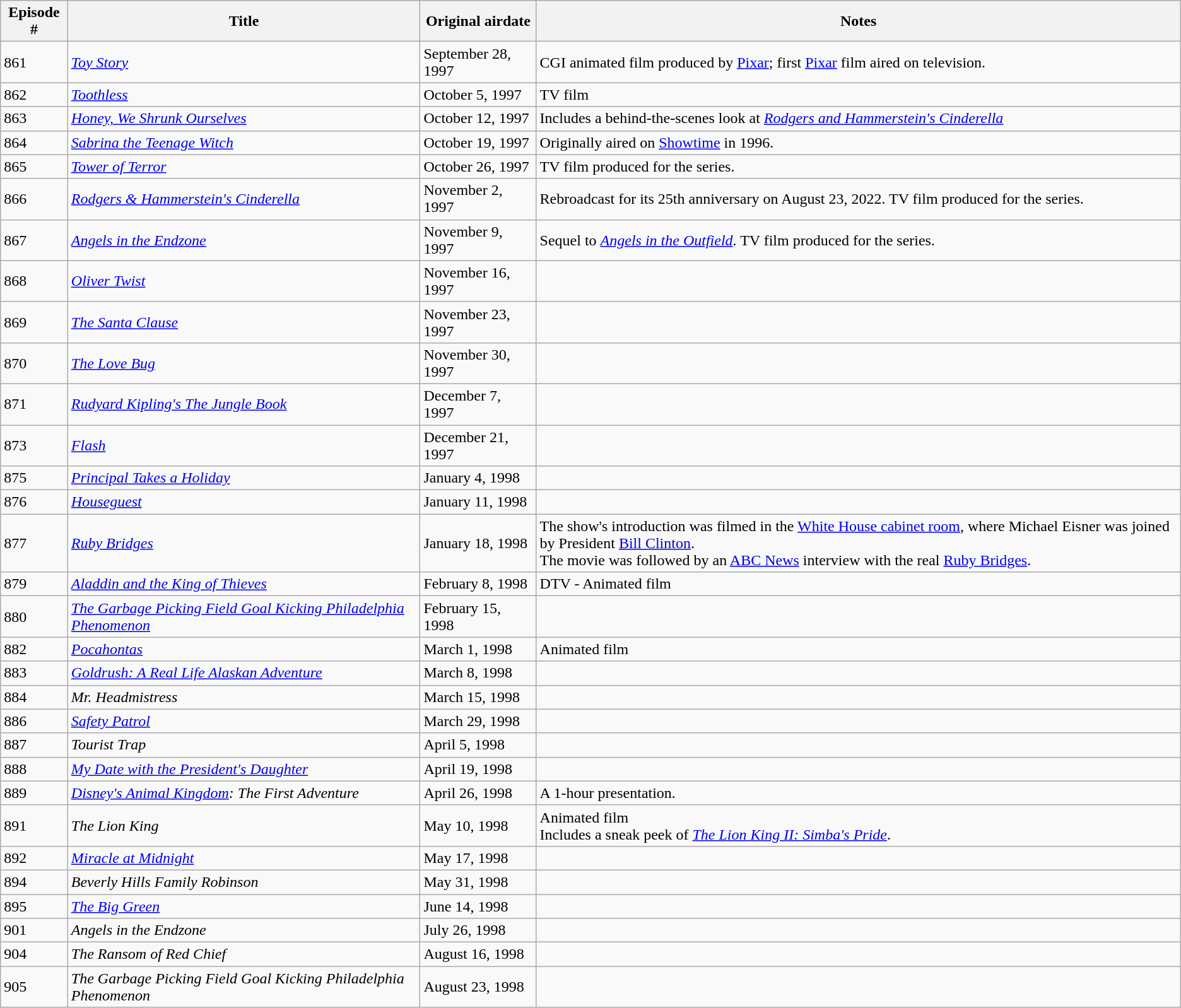<table class="wikitable sortable">
<tr>
<th>Episode #</th>
<th>Title</th>
<th>Original airdate</th>
<th>Notes</th>
</tr>
<tr>
<td>861</td>
<td><em><a href='#'>Toy Story</a></em></td>
<td>September 28, 1997</td>
<td>CGI animated film produced by <a href='#'>Pixar</a>; first <a href='#'>Pixar</a> film aired on television.</td>
</tr>
<tr>
<td>862</td>
<td><em><a href='#'>Toothless</a></em></td>
<td>October 5, 1997</td>
<td>TV film</td>
</tr>
<tr>
<td>863</td>
<td><em><a href='#'>Honey, We Shrunk Ourselves</a></em></td>
<td>October 12, 1997</td>
<td>Includes a behind-the-scenes look at <em><a href='#'>Rodgers and Hammerstein's Cinderella</a></em></td>
</tr>
<tr>
<td>864</td>
<td><em><a href='#'>Sabrina the Teenage Witch</a></em></td>
<td>October 19, 1997</td>
<td>Originally aired on <a href='#'>Showtime</a> in 1996.</td>
</tr>
<tr>
<td>865</td>
<td><em><a href='#'>Tower of Terror</a></em></td>
<td>October 26, 1997</td>
<td>TV film produced for the series.</td>
</tr>
<tr>
<td>866</td>
<td><em><a href='#'>Rodgers & Hammerstein's Cinderella</a></em></td>
<td>November 2, 1997</td>
<td>Rebroadcast for its 25th anniversary on August 23, 2022. TV film produced for the series.</td>
</tr>
<tr>
<td>867</td>
<td><em><a href='#'>Angels in the Endzone</a></em></td>
<td>November 9, 1997</td>
<td>Sequel to <em><a href='#'>Angels in the Outfield</a></em>. TV film produced for the series.</td>
</tr>
<tr>
<td>868</td>
<td><em><a href='#'>Oliver Twist</a></em></td>
<td>November 16, 1997</td>
<td></td>
</tr>
<tr>
<td>869</td>
<td><em><a href='#'>The Santa Clause</a></em></td>
<td>November 23, 1997</td>
<td></td>
</tr>
<tr>
<td>870</td>
<td><em><a href='#'>The Love Bug</a></em></td>
<td>November 30, 1997</td>
<td></td>
</tr>
<tr>
<td>871</td>
<td><em><a href='#'>Rudyard Kipling's The Jungle Book</a></em></td>
<td>December 7, 1997</td>
<td></td>
</tr>
<tr>
<td>873</td>
<td><em><a href='#'>Flash</a></em></td>
<td>December 21, 1997</td>
<td></td>
</tr>
<tr>
<td>875</td>
<td><em><a href='#'>Principal Takes a Holiday</a></em></td>
<td>January 4, 1998</td>
<td></td>
</tr>
<tr>
<td>876</td>
<td><em><a href='#'>Houseguest</a></em></td>
<td>January 11, 1998</td>
<td></td>
</tr>
<tr>
<td>877</td>
<td><em><a href='#'>Ruby Bridges</a></em></td>
<td>January 18, 1998</td>
<td>The show's introduction was filmed in the <a href='#'>White House cabinet room</a>, where Michael Eisner was joined by President <a href='#'>Bill Clinton</a>.<br>The movie was followed by an <a href='#'>ABC News</a> interview with the real <a href='#'>Ruby Bridges</a>.</td>
</tr>
<tr>
<td>879</td>
<td><em><a href='#'>Aladdin and the King of Thieves</a></em></td>
<td>February 8, 1998</td>
<td>DTV - Animated film</td>
</tr>
<tr>
<td>880</td>
<td><em><a href='#'>The Garbage Picking Field Goal Kicking Philadelphia Phenomenon</a></em></td>
<td>February 15, 1998</td>
<td></td>
</tr>
<tr>
<td>882</td>
<td><em><a href='#'>Pocahontas</a></em></td>
<td>March 1, 1998</td>
<td>Animated film</td>
</tr>
<tr>
<td>883</td>
<td><em><a href='#'>Goldrush: A Real Life Alaskan Adventure</a></em></td>
<td>March 8, 1998</td>
<td></td>
</tr>
<tr>
<td>884</td>
<td><em>Mr. Headmistress</em></td>
<td>March 15, 1998</td>
<td></td>
</tr>
<tr>
<td>886</td>
<td><em><a href='#'>Safety Patrol</a></em></td>
<td>March 29, 1998</td>
<td></td>
</tr>
<tr>
<td>887</td>
<td><em>Tourist Trap</em></td>
<td>April 5, 1998</td>
<td></td>
</tr>
<tr>
<td>888</td>
<td><em><a href='#'>My Date with the President's Daughter</a></em></td>
<td>April 19, 1998</td>
<td></td>
</tr>
<tr>
<td>889</td>
<td><em><a href='#'>Disney's Animal Kingdom</a>: The First Adventure</em></td>
<td>April 26, 1998</td>
<td>A 1-hour presentation.</td>
</tr>
<tr>
<td>891</td>
<td><em>The Lion King</em></td>
<td>May 10, 1998</td>
<td>Animated film<br>Includes a sneak peek of <em><a href='#'>The Lion King II: Simba's Pride</a></em>.</td>
</tr>
<tr>
<td>892</td>
<td><em><a href='#'>Miracle at Midnight</a></em></td>
<td>May 17, 1998</td>
<td></td>
</tr>
<tr>
<td>894</td>
<td><em>Beverly Hills Family Robinson</em></td>
<td>May 31, 1998</td>
<td></td>
</tr>
<tr>
<td>895</td>
<td><em><a href='#'>The Big Green</a></em></td>
<td>June 14, 1998</td>
<td></td>
</tr>
<tr>
<td>901</td>
<td><em>Angels in the Endzone</em></td>
<td>July 26, 1998</td>
<td></td>
</tr>
<tr>
<td>904</td>
<td><em>The Ransom of Red Chief</em></td>
<td>August 16, 1998</td>
<td></td>
</tr>
<tr>
<td>905</td>
<td><em>The Garbage Picking Field Goal Kicking Philadelphia Phenomenon</em></td>
<td>August 23, 1998</td>
</tr>
</table>
